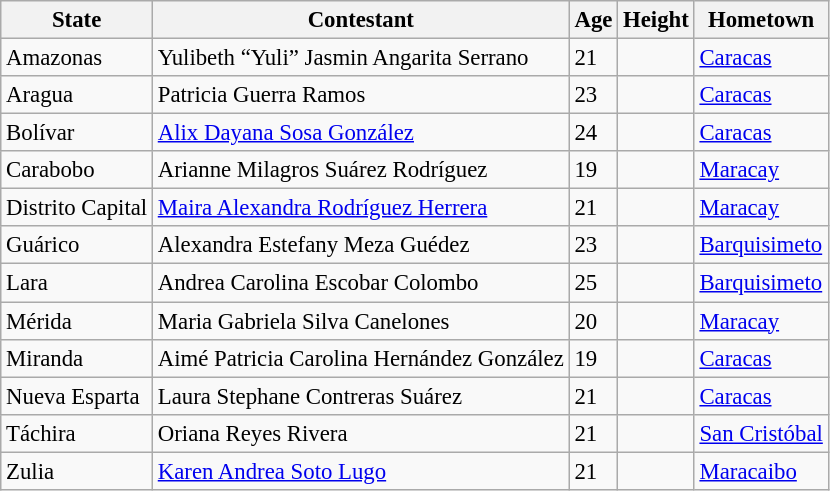<table class="wikitable sortable" style="font-size: 95%;">
<tr>
<th>State</th>
<th>Contestant</th>
<th>Age</th>
<th>Height</th>
<th>Hometown</th>
</tr>
<tr>
<td>Amazonas</td>
<td>Yulibeth “Yuli” Jasmin Angarita Serrano</td>
<td>21</td>
<td></td>
<td><a href='#'>Caracas</a></td>
</tr>
<tr>
<td>Aragua</td>
<td>Patricia Guerra Ramos</td>
<td>23</td>
<td></td>
<td><a href='#'>Caracas</a></td>
</tr>
<tr>
<td>Bolívar</td>
<td><a href='#'>Alix Dayana Sosa González</a></td>
<td>24</td>
<td></td>
<td><a href='#'>Caracas</a></td>
</tr>
<tr>
<td>Carabobo</td>
<td>Arianne Milagros Suárez Rodríguez</td>
<td>19</td>
<td></td>
<td><a href='#'>Maracay</a></td>
</tr>
<tr>
<td>Distrito Capital</td>
<td><a href='#'>Maira Alexandra Rodríguez Herrera</a></td>
<td>21</td>
<td></td>
<td><a href='#'>Maracay</a></td>
</tr>
<tr>
<td>Guárico</td>
<td>Alexandra Estefany Meza Guédez</td>
<td>23</td>
<td></td>
<td><a href='#'>Barquisimeto</a></td>
</tr>
<tr>
<td>Lara</td>
<td>Andrea Carolina Escobar Colombo</td>
<td>25</td>
<td></td>
<td><a href='#'>Barquisimeto</a></td>
</tr>
<tr>
<td>Mérida</td>
<td>Maria Gabriela Silva Canelones</td>
<td>20</td>
<td></td>
<td><a href='#'>Maracay</a></td>
</tr>
<tr>
<td>Miranda</td>
<td>Aimé Patricia Carolina Hernández González</td>
<td>19</td>
<td></td>
<td><a href='#'>Caracas</a></td>
</tr>
<tr>
<td>Nueva Esparta</td>
<td>Laura Stephane Contreras Suárez</td>
<td>21</td>
<td></td>
<td><a href='#'>Caracas</a></td>
</tr>
<tr>
<td>Táchira</td>
<td>Oriana Reyes Rivera</td>
<td>21</td>
<td></td>
<td><a href='#'>San Cristóbal</a></td>
</tr>
<tr>
<td>Zulia</td>
<td><a href='#'>Karen Andrea Soto Lugo</a></td>
<td>21</td>
<td></td>
<td><a href='#'>Maracaibo</a></td>
</tr>
</table>
